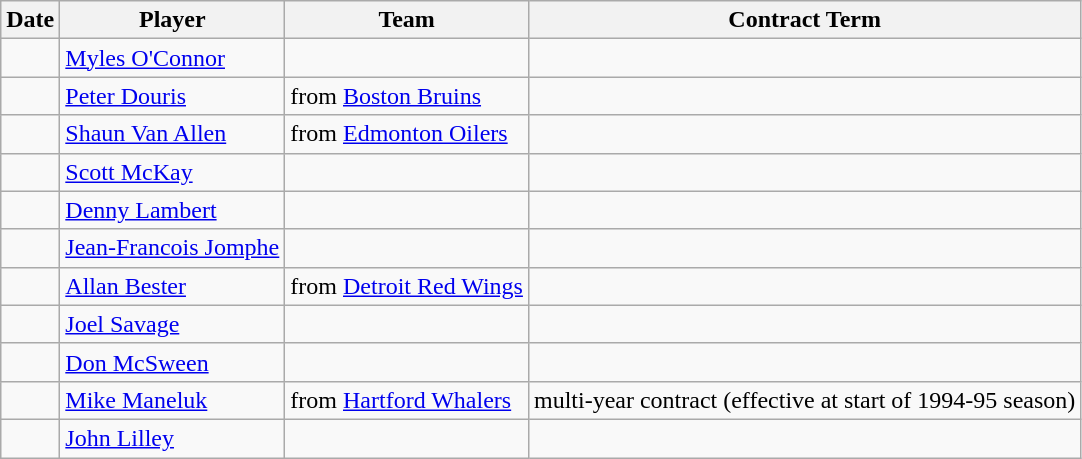<table class="wikitable">
<tr>
<th>Date</th>
<th>Player</th>
<th>Team</th>
<th>Contract Term</th>
</tr>
<tr>
<td></td>
<td><a href='#'>Myles O'Connor</a></td>
<td></td>
<td></td>
</tr>
<tr>
<td></td>
<td><a href='#'>Peter Douris</a></td>
<td>from <a href='#'>Boston Bruins</a></td>
<td></td>
</tr>
<tr>
<td></td>
<td><a href='#'>Shaun Van Allen</a></td>
<td>from <a href='#'>Edmonton Oilers</a></td>
<td></td>
</tr>
<tr>
<td></td>
<td><a href='#'>Scott McKay</a></td>
<td></td>
<td></td>
</tr>
<tr>
<td></td>
<td><a href='#'>Denny Lambert</a></td>
<td></td>
<td></td>
</tr>
<tr>
<td></td>
<td><a href='#'>Jean-Francois Jomphe</a></td>
<td></td>
<td></td>
</tr>
<tr>
<td></td>
<td><a href='#'>Allan Bester</a></td>
<td>from <a href='#'>Detroit Red Wings</a></td>
<td></td>
</tr>
<tr>
<td></td>
<td><a href='#'>Joel Savage</a></td>
<td></td>
<td></td>
</tr>
<tr>
<td></td>
<td><a href='#'>Don McSween</a></td>
<td></td>
<td></td>
</tr>
<tr>
<td></td>
<td><a href='#'>Mike Maneluk</a></td>
<td>from <a href='#'>Hartford Whalers</a></td>
<td>multi-year contract (effective at start of 1994-95 season)</td>
</tr>
<tr>
<td></td>
<td><a href='#'>John Lilley</a></td>
<td></td>
<td></td>
</tr>
</table>
